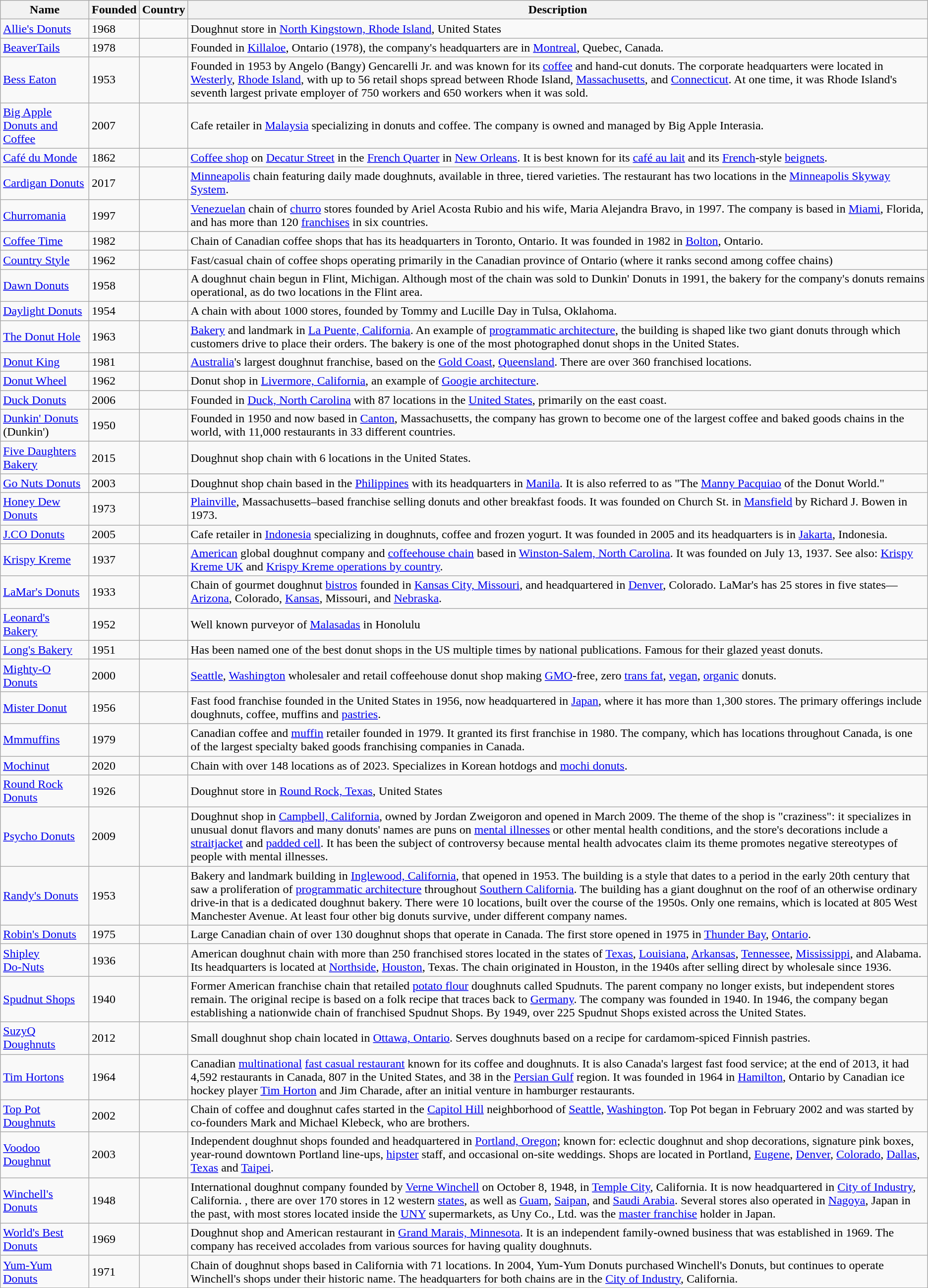<table class="wikitable sortable">
<tr>
<th>Name</th>
<th>Founded</th>
<th>Country</th>
<th>Description</th>
</tr>
<tr>
<td><a href='#'>Allie's Donuts</a></td>
<td>1968</td>
<td></td>
<td>Doughnut store in <a href='#'>North Kingstown, Rhode Island</a>, United States</td>
</tr>
<tr>
<td><a href='#'>BeaverTails</a></td>
<td>1978</td>
<td></td>
<td>Founded in <a href='#'>Killaloe</a>, Ontario (1978), the company's headquarters are in <a href='#'>Montreal</a>, Quebec, Canada.</td>
</tr>
<tr>
<td><a href='#'>Bess Eaton</a></td>
<td>1953</td>
<td></td>
<td>Founded in 1953 by Angelo (Bangy) Gencarelli Jr. and was known for its <a href='#'>coffee</a> and hand-cut donuts. The corporate headquarters were located in <a href='#'>Westerly</a>, <a href='#'>Rhode Island</a>, with up to 56 retail shops spread between Rhode Island, <a href='#'>Massachusetts</a>, and <a href='#'>Connecticut</a>. At one time, it was Rhode Island's seventh largest private employer of 750 workers and 650 workers when it was sold.</td>
</tr>
<tr>
<td><a href='#'>Big Apple Donuts and Coffee</a></td>
<td>2007</td>
<td></td>
<td>Cafe retailer in <a href='#'>Malaysia</a> specializing in donuts and coffee. The company is owned and managed by Big Apple Interasia.</td>
</tr>
<tr>
<td><a href='#'>Café du Monde</a></td>
<td>1862</td>
<td></td>
<td><a href='#'>Coffee shop</a> on <a href='#'>Decatur Street</a> in the <a href='#'>French Quarter</a> in <a href='#'>New Orleans</a>. It is best known for its <a href='#'>café au lait</a> and its <a href='#'>French</a>-style <a href='#'>beignets</a>.</td>
</tr>
<tr>
<td><a href='#'>Cardigan Donuts</a></td>
<td>2017</td>
<td></td>
<td><a href='#'>Minneapolis</a> chain featuring daily made doughnuts, available in three, tiered varieties. The restaurant has two locations in the <a href='#'>Minneapolis Skyway System</a>.</td>
</tr>
<tr>
<td><a href='#'>Churromania</a></td>
<td>1997</td>
<td></td>
<td><a href='#'>Venezuelan</a> chain of <a href='#'>churro</a> stores founded by Ariel Acosta Rubio and his wife, Maria Alejandra Bravo, in 1997. The company is based in <a href='#'>Miami</a>, Florida, and has more than 120 <a href='#'>franchises</a> in six countries.</td>
</tr>
<tr>
<td><a href='#'>Coffee Time</a></td>
<td>1982</td>
<td></td>
<td>Chain of Canadian coffee shops that has its headquarters in Toronto, Ontario. It was founded in 1982 in <a href='#'>Bolton</a>, Ontario.</td>
</tr>
<tr>
<td><a href='#'>Country Style</a></td>
<td>1962</td>
<td></td>
<td>Fast/casual chain of coffee shops operating primarily in the Canadian province of Ontario (where it ranks second among coffee chains)</td>
</tr>
<tr>
<td><a href='#'>Dawn Donuts</a></td>
<td>1958</td>
<td></td>
<td>A doughnut chain begun in Flint, Michigan. Although most of the chain was sold to Dunkin' Donuts in 1991, the bakery for the company's donuts remains operational, as do two locations in the Flint area.</td>
</tr>
<tr>
<td><a href='#'>Daylight Donuts</a></td>
<td>1954</td>
<td></td>
<td>A chain with about 1000 stores, founded by Tommy and Lucille Day in Tulsa, Oklahoma.</td>
</tr>
<tr>
<td><a href='#'>The Donut Hole</a></td>
<td>1963</td>
<td></td>
<td><a href='#'>Bakery</a> and landmark in <a href='#'>La Puente, California</a>. An example of <a href='#'>programmatic architecture</a>, the building is shaped like two giant donuts through which customers drive to place their orders. The bakery is one of the most photographed donut shops in the United States.</td>
</tr>
<tr>
<td><a href='#'>Donut King</a></td>
<td>1981</td>
<td></td>
<td><a href='#'>Australia</a>'s largest doughnut franchise, based on the <a href='#'>Gold Coast</a>, <a href='#'>Queensland</a>. There are over 360 franchised locations.</td>
</tr>
<tr>
<td><a href='#'>Donut Wheel</a></td>
<td>1962</td>
<td></td>
<td>Donut shop in <a href='#'>Livermore, California</a>, an example of <a href='#'>Googie architecture</a>.</td>
</tr>
<tr>
<td><a href='#'>Duck Donuts</a></td>
<td>2006</td>
<td></td>
<td>Founded in <a href='#'>Duck, North Carolina</a> with 87 locations in the <a href='#'>United States</a>, primarily on the east coast.</td>
</tr>
<tr>
<td><a href='#'>Dunkin' Donuts</a> (Dunkin')</td>
<td>1950</td>
<td></td>
<td>Founded in 1950 and now based in <a href='#'>Canton</a>, Massachusetts, the company has grown to become one of the largest coffee and baked goods chains in the world, with 11,000 restaurants in 33 different countries.</td>
</tr>
<tr>
<td><a href='#'>Five Daughters Bakery</a></td>
<td>2015</td>
<td></td>
<td>Doughnut shop chain with 6 locations in the United States.</td>
</tr>
<tr>
<td><a href='#'>Go Nuts Donuts</a></td>
<td>2003</td>
<td></td>
<td>Doughnut shop chain based in the <a href='#'>Philippines</a> with its headquarters in <a href='#'>Manila</a>. It is also referred to as "The <a href='#'>Manny Pacquiao</a> of the Donut World."</td>
</tr>
<tr>
<td><a href='#'>Honey Dew Donuts</a></td>
<td>1973</td>
<td></td>
<td><a href='#'>Plainville</a>, Massachusetts–based franchise selling donuts and other breakfast foods. It was founded on Church St. in <a href='#'>Mansfield</a> by Richard J. Bowen in 1973.</td>
</tr>
<tr>
<td><a href='#'>J.CO Donuts</a></td>
<td>2005</td>
<td></td>
<td>Cafe retailer in <a href='#'>Indonesia</a> specializing in doughnuts, coffee and frozen yogurt. It was founded in 2005 and its headquarters is in <a href='#'>Jakarta</a>, Indonesia.</td>
</tr>
<tr>
<td><a href='#'>Krispy Kreme</a></td>
<td>1937</td>
<td></td>
<td><a href='#'>American</a> global doughnut company and <a href='#'>coffeehouse chain</a> based in <a href='#'>Winston-Salem, North Carolina</a>. It was founded on July 13, 1937. See also: <a href='#'>Krispy Kreme UK</a> and <a href='#'>Krispy Kreme operations by country</a>.</td>
</tr>
<tr>
<td><a href='#'>LaMar's Donuts</a></td>
<td>1933</td>
<td></td>
<td>Chain of gourmet doughnut <a href='#'>bistros</a> founded in <a href='#'>Kansas City, Missouri</a>, and headquartered in <a href='#'>Denver</a>, Colorado. LaMar's has 25 stores in five states—<a href='#'>Arizona</a>, Colorado, <a href='#'>Kansas</a>, Missouri, and <a href='#'>Nebraska</a>.</td>
</tr>
<tr>
<td><a href='#'>Leonard's Bakery</a></td>
<td>1952</td>
<td></td>
<td>Well known purveyor of <a href='#'>Malasadas</a> in Honolulu</td>
</tr>
<tr>
<td><a href='#'>Long's Bakery</a></td>
<td>1951</td>
<td></td>
<td>Has been named one of the best donut shops in the US multiple times by national publications. Famous for their glazed yeast donuts.</td>
</tr>
<tr>
<td><a href='#'>Mighty-O Donuts</a></td>
<td>2000</td>
<td></td>
<td><a href='#'>Seattle</a>, <a href='#'>Washington</a> wholesaler and retail coffeehouse donut shop making <a href='#'>GMO</a>-free, zero <a href='#'>trans fat</a>, <a href='#'>vegan</a>, <a href='#'>organic</a> donuts.</td>
</tr>
<tr>
<td><a href='#'>Mister Donut</a></td>
<td>1956</td>
<td></td>
<td>Fast food franchise founded in the United States in 1956, now headquartered in <a href='#'>Japan</a>, where it has more than 1,300 stores. The primary offerings include doughnuts, coffee, muffins and <a href='#'>pastries</a>.</td>
</tr>
<tr>
<td><a href='#'>Mmmuffins</a></td>
<td>1979</td>
<td></td>
<td>Canadian coffee and <a href='#'>muffin</a> retailer founded in 1979. It granted its first franchise in 1980. The company, which has locations throughout Canada, is one of the largest specialty baked goods franchising companies in Canada.</td>
</tr>
<tr>
<td><a href='#'>Mochinut</a></td>
<td>2020</td>
<td></td>
<td>Chain with over 148 locations as of 2023. Specializes in Korean hotdogs and <a href='#'>mochi donuts</a>.</td>
</tr>
<tr>
<td><a href='#'>Round Rock Donuts</a></td>
<td>1926</td>
<td></td>
<td>Doughnut store in <a href='#'>Round Rock, Texas</a>, United States</td>
</tr>
<tr>
<td><a href='#'>Psycho Donuts</a></td>
<td>2009</td>
<td></td>
<td>Doughnut shop in <a href='#'>Campbell, California</a>, owned by Jordan Zweigoron and opened in March 2009. The theme of the shop is "craziness": it specializes in unusual donut flavors and many donuts' names are puns on <a href='#'>mental illnesses</a> or other mental health conditions, and the store's decorations include a <a href='#'>straitjacket</a> and <a href='#'>padded cell</a>. It has been the subject of controversy because mental health advocates claim its theme promotes negative stereotypes of people with mental illnesses.</td>
</tr>
<tr>
<td><a href='#'>Randy's Donuts</a></td>
<td>1953</td>
<td></td>
<td>Bakery and landmark building in <a href='#'>Inglewood, California</a>, that opened in 1953. The building is a style that dates to a period in the early 20th century that saw a proliferation of <a href='#'>programmatic architecture</a> throughout <a href='#'>Southern California</a>. The building has a giant doughnut on the roof of an otherwise ordinary drive-in that is a dedicated doughnut bakery. There were 10 locations, built over the course of the 1950s. Only one remains, which is located at 805 West Manchester Avenue. At least four other big donuts survive, under different company names.</td>
</tr>
<tr>
<td><a href='#'>Robin's Donuts</a></td>
<td>1975</td>
<td></td>
<td>Large Canadian chain of over 130 doughnut shops that operate in Canada. The first store opened in 1975 in <a href='#'>Thunder Bay</a>, <a href='#'>Ontario</a>.</td>
</tr>
<tr>
<td><a href='#'>Shipley<br>Do-Nuts</a></td>
<td>1936</td>
<td></td>
<td>American doughnut chain with more than 250 franchised stores located in the states of <a href='#'>Texas</a>, <a href='#'>Louisiana</a>, <a href='#'>Arkansas</a>, <a href='#'>Tennessee</a>, <a href='#'>Mississippi</a>, and Alabama. Its headquarters is located at <a href='#'>Northside</a>, <a href='#'>Houston</a>, Texas. The chain originated in Houston, in the 1940s after selling direct by wholesale since 1936.</td>
</tr>
<tr>
<td><a href='#'>Spudnut Shops</a></td>
<td>1940</td>
<td></td>
<td>Former American franchise chain that retailed <a href='#'>potato flour</a> doughnuts called Spudnuts. The parent company no longer exists, but independent stores remain. The original recipe is based on a folk recipe that traces back to <a href='#'>Germany</a>. The company was founded in 1940. In 1946, the company began establishing a nationwide chain of franchised Spudnut Shops. By 1949, over 225 Spudnut Shops existed across the United States.</td>
</tr>
<tr>
<td><a href='#'>SuzyQ Doughnuts</a></td>
<td>2012</td>
<td></td>
<td>Small doughnut shop chain located in <a href='#'>Ottawa, Ontario</a>. Serves doughnuts based on a recipe for cardamom-spiced Finnish pastries.</td>
</tr>
<tr>
<td><a href='#'>Tim Hortons</a></td>
<td>1964</td>
<td></td>
<td>Canadian <a href='#'>multinational</a> <a href='#'>fast casual restaurant</a> known for its coffee and doughnuts. It is also Canada's largest fast food service; at the end of 2013, it had 4,592 restaurants in Canada, 807 in the United States, and 38 in the <a href='#'>Persian Gulf</a> region. It was founded in 1964 in <a href='#'>Hamilton</a>, Ontario by Canadian ice hockey player <a href='#'>Tim Horton</a> and Jim Charade, after an initial venture in hamburger restaurants.</td>
</tr>
<tr>
<td><a href='#'>Top Pot Doughnuts</a></td>
<td>2002</td>
<td></td>
<td>Chain of coffee and doughnut cafes started in the <a href='#'>Capitol Hill</a> neighborhood of <a href='#'>Seattle</a>, <a href='#'>Washington</a>. Top Pot began in February 2002 and was started by co-founders Mark and Michael Klebeck, who are brothers.</td>
</tr>
<tr>
<td><a href='#'>Voodoo Doughnut</a></td>
<td>2003</td>
<td></td>
<td>Independent doughnut shops founded and headquartered in <a href='#'>Portland, Oregon</a>; known for: eclectic doughnut and shop decorations, signature pink boxes, year-round downtown Portland line-ups, <a href='#'>hipster</a> staff, and occasional on-site weddings. Shops are located in Portland, <a href='#'>Eugene</a>, <a href='#'>Denver</a>, <a href='#'>Colorado</a>, <a href='#'>Dallas</a>, <a href='#'>Texas</a> and <a href='#'>Taipei</a>.</td>
</tr>
<tr>
<td><a href='#'>Winchell's Donuts</a></td>
<td>1948</td>
<td></td>
<td>International doughnut company founded by <a href='#'>Verne Winchell</a> on October 8, 1948, in <a href='#'>Temple City</a>, California. It is now headquartered in <a href='#'>City of Industry</a>, California. , there are over 170 stores in 12 western <a href='#'>states</a>, as well as <a href='#'>Guam</a>, <a href='#'>Saipan</a>, and <a href='#'>Saudi Arabia</a>. Several stores also operated in <a href='#'>Nagoya</a>, Japan in the past, with most stores located inside the <a href='#'>UNY</a> supermarkets, as Uny Co., Ltd. was the <a href='#'>master franchise</a> holder in Japan.</td>
</tr>
<tr>
<td><a href='#'>World's Best Donuts</a></td>
<td>1969</td>
<td></td>
<td>Doughnut shop and American restaurant in <a href='#'>Grand Marais, Minnesota</a>. It is an independent family-owned business that was established in 1969. The company has received accolades from various sources for having quality doughnuts.</td>
</tr>
<tr>
<td><a href='#'>Yum-Yum Donuts</a></td>
<td>1971</td>
<td></td>
<td>Chain of doughnut shops based in California with 71 locations. In 2004, Yum-Yum Donuts purchased Winchell's Donuts, but continues to operate Winchell's shops under their historic name. The headquarters for both chains are in the <a href='#'>City of Industry</a>, California.</td>
</tr>
<tr>
</tr>
</table>
